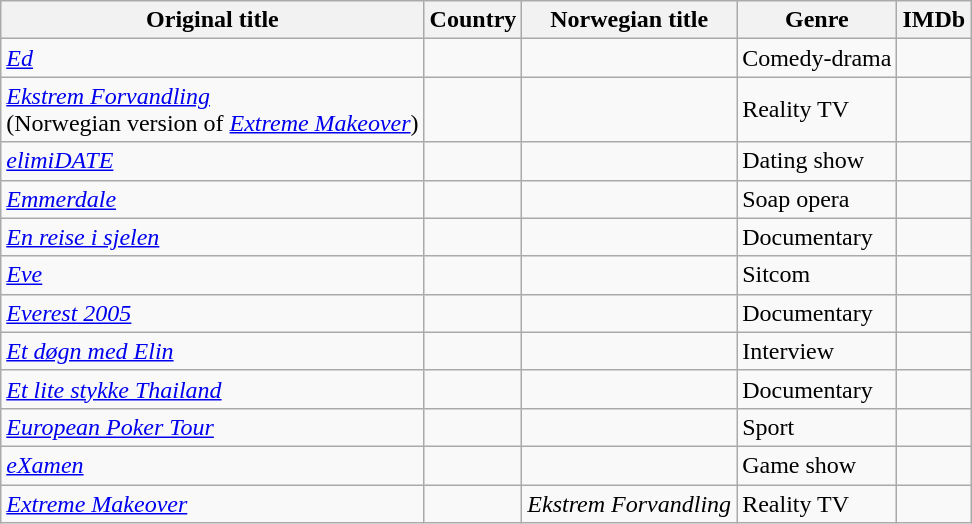<table class="wikitable">
<tr>
<th>Original title</th>
<th>Country</th>
<th>Norwegian title</th>
<th>Genre</th>
<th>IMDb</th>
</tr>
<tr>
<td><em><a href='#'>Ed</a></em></td>
<td></td>
<td></td>
<td>Comedy-drama</td>
<td></td>
</tr>
<tr>
<td><em><a href='#'>Ekstrem Forvandling</a></em> <br> (Norwegian version of <em><a href='#'>Extreme Makeover</a></em>)</td>
<td></td>
<td></td>
<td>Reality TV</td>
<td></td>
</tr>
<tr>
<td><em><a href='#'>elimiDATE</a></em></td>
<td></td>
<td></td>
<td>Dating show</td>
<td></td>
</tr>
<tr>
<td><em><a href='#'>Emmerdale</a></em></td>
<td></td>
<td></td>
<td>Soap opera</td>
<td></td>
</tr>
<tr>
<td><em><a href='#'>En reise i sjelen</a></em></td>
<td></td>
<td></td>
<td>Documentary</td>
<td></td>
</tr>
<tr>
<td><em><a href='#'>Eve</a></em></td>
<td></td>
<td></td>
<td>Sitcom</td>
<td></td>
</tr>
<tr>
<td><em><a href='#'>Everest 2005</a></em></td>
<td></td>
<td></td>
<td>Documentary</td>
<td></td>
</tr>
<tr>
<td><em><a href='#'>Et døgn med Elin</a></em></td>
<td></td>
<td></td>
<td>Interview</td>
<td></td>
</tr>
<tr>
<td><em><a href='#'>Et lite stykke Thailand</a></em></td>
<td></td>
<td></td>
<td>Documentary</td>
<td></td>
</tr>
<tr>
<td><em><a href='#'>European Poker Tour</a></em></td>
<td></td>
<td></td>
<td>Sport</td>
<td></td>
</tr>
<tr>
<td><em><a href='#'>eXamen</a></em></td>
<td></td>
<td></td>
<td>Game show</td>
<td></td>
</tr>
<tr>
<td><em><a href='#'>Extreme Makeover</a></em></td>
<td></td>
<td><em>Ekstrem Forvandling</em></td>
<td>Reality TV</td>
<td></td>
</tr>
</table>
